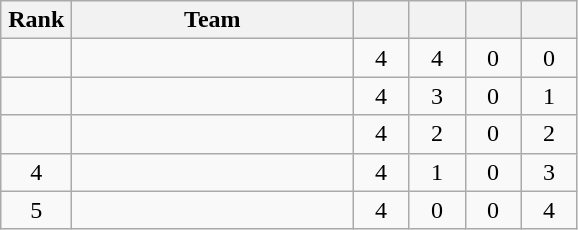<table class="wikitable" style="text-align: center;">
<tr>
<th width=40>Rank</th>
<th width=180>Team</th>
<th width=30></th>
<th width=30></th>
<th width=30></th>
<th width=30></th>
</tr>
<tr>
<td></td>
<td align="left"></td>
<td>4</td>
<td>4</td>
<td>0</td>
<td>0</td>
</tr>
<tr>
<td></td>
<td align="left"></td>
<td>4</td>
<td>3</td>
<td>0</td>
<td>1</td>
</tr>
<tr>
<td></td>
<td align="left"></td>
<td>4</td>
<td>2</td>
<td>0</td>
<td>2</td>
</tr>
<tr>
<td>4</td>
<td align="left"></td>
<td>4</td>
<td>1</td>
<td>0</td>
<td>3</td>
</tr>
<tr>
<td>5</td>
<td align="left"></td>
<td>4</td>
<td>0</td>
<td>0</td>
<td>4</td>
</tr>
</table>
